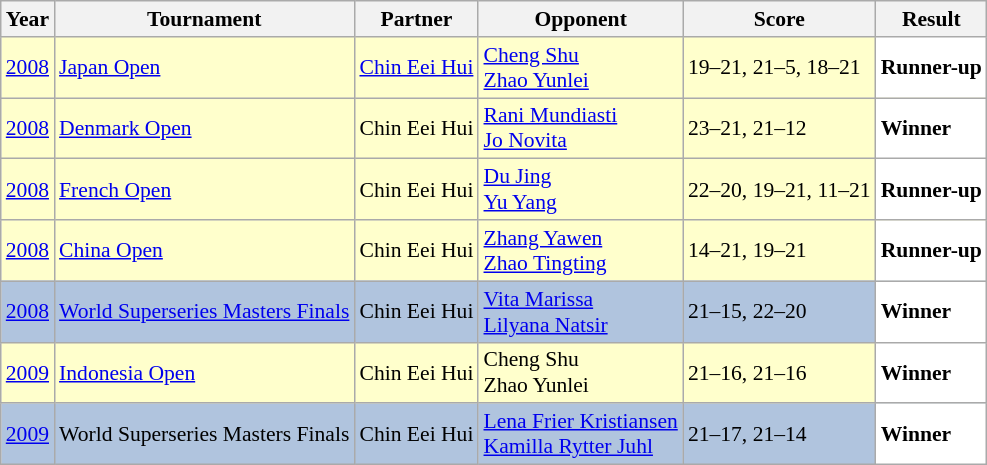<table class="sortable wikitable" style="font-size: 90%;">
<tr>
<th>Year</th>
<th>Tournament</th>
<th>Partner</th>
<th>Opponent</th>
<th>Score</th>
<th>Result</th>
</tr>
<tr style="background:#FFFFCC">
<td align="center"><a href='#'>2008</a></td>
<td align="left"><a href='#'>Japan Open</a></td>
<td align="left"> <a href='#'>Chin Eei Hui</a></td>
<td align="left"> <a href='#'>Cheng Shu</a><br> <a href='#'>Zhao Yunlei</a></td>
<td align="left">19–21, 21–5, 18–21</td>
<td style="text-align:left; background:white"> <strong>Runner-up</strong></td>
</tr>
<tr style="background:#FFFFCC">
<td align="center"><a href='#'>2008</a></td>
<td align="left"><a href='#'>Denmark Open</a></td>
<td align="left"> Chin Eei Hui</td>
<td align="left"> <a href='#'>Rani Mundiasti</a> <br>  <a href='#'>Jo Novita</a></td>
<td align="left">23–21, 21–12</td>
<td style="text-align:left; background:white"> <strong>Winner</strong></td>
</tr>
<tr style="background:#FFFFCC">
<td align="center"><a href='#'>2008</a></td>
<td align="left"><a href='#'>French Open</a></td>
<td align="left"> Chin Eei Hui</td>
<td align="left"> <a href='#'>Du Jing</a> <br>  <a href='#'>Yu Yang</a></td>
<td align="left">22–20, 19–21, 11–21</td>
<td style="text-align:left; background:white"> <strong>Runner-up</strong></td>
</tr>
<tr style="background:#FFFFCC">
<td align="center"><a href='#'>2008</a></td>
<td align="left"><a href='#'>China Open</a></td>
<td align="left"> Chin Eei Hui</td>
<td align="left"> <a href='#'>Zhang Yawen</a> <br>  <a href='#'>Zhao Tingting</a></td>
<td align="left">14–21, 19–21</td>
<td style="text-align:left; background:white"> <strong>Runner-up</strong></td>
</tr>
<tr style="background:#B0C4DE">
<td align="center"><a href='#'>2008</a></td>
<td align="left"><a href='#'>World Superseries Masters Finals</a></td>
<td align="left"> Chin Eei Hui</td>
<td align="left"> <a href='#'>Vita Marissa</a> <br>  <a href='#'>Lilyana Natsir</a></td>
<td align="left">21–15, 22–20</td>
<td style="text-align:left; background:white"> <strong>Winner</strong></td>
</tr>
<tr style="background:#FFFFCC">
<td align="center"><a href='#'>2009</a></td>
<td align="left"><a href='#'>Indonesia Open</a></td>
<td align="left"> Chin Eei Hui</td>
<td align="left"> Cheng Shu <br>  Zhao Yunlei</td>
<td align="left">21–16, 21–16</td>
<td style="text-align:left; background:white"> <strong>Winner</strong></td>
</tr>
<tr style="background:#B0C4DE">
<td align="center"><a href='#'>2009</a></td>
<td align="left">World Superseries Masters Finals</td>
<td align="left"> Chin Eei Hui</td>
<td align="left"> <a href='#'>Lena Frier Kristiansen</a> <br>  <a href='#'>Kamilla Rytter Juhl</a></td>
<td align="left">21–17, 21–14</td>
<td style="text-align:left; background:white"> <strong>Winner</strong></td>
</tr>
</table>
